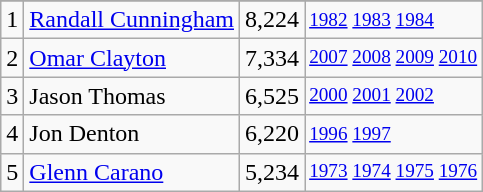<table class="wikitable">
<tr>
</tr>
<tr>
<td>1</td>
<td><a href='#'>Randall Cunningham</a></td>
<td><abbr>8,224</abbr></td>
<td style="font-size:80%;"><a href='#'>1982</a> <a href='#'>1983</a> <a href='#'>1984</a></td>
</tr>
<tr>
<td>2</td>
<td><a href='#'>Omar Clayton</a></td>
<td><abbr>7,334</abbr></td>
<td style="font-size:80%;"><a href='#'>2007</a> <a href='#'>2008</a> <a href='#'>2009</a> <a href='#'>2010</a></td>
</tr>
<tr>
<td>3</td>
<td>Jason Thomas</td>
<td><abbr>6,525</abbr></td>
<td style="font-size:80%;"><a href='#'>2000</a> <a href='#'>2001</a> <a href='#'>2002</a></td>
</tr>
<tr>
<td>4</td>
<td>Jon Denton</td>
<td><abbr>6,220</abbr></td>
<td style="font-size:80%;"><a href='#'>1996</a> <a href='#'>1997</a></td>
</tr>
<tr>
<td>5</td>
<td><a href='#'>Glenn Carano</a></td>
<td><abbr>5,234</abbr></td>
<td style="font-size:80%;"><a href='#'>1973</a> <a href='#'>1974</a> <a href='#'>1975</a> <a href='#'>1976</a></td>
</tr>
</table>
